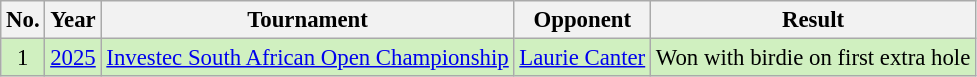<table class="wikitable" style="font-size:95%;">
<tr>
<th>No.</th>
<th>Year</th>
<th>Tournament</th>
<th>Opponent</th>
<th>Result</th>
</tr>
<tr style="background:#D0F0C0;">
<td align=center>1</td>
<td><a href='#'>2025</a></td>
<td><a href='#'>Investec South African Open Championship</a></td>
<td> <a href='#'>Laurie Canter</a></td>
<td>Won with birdie on first extra hole</td>
</tr>
</table>
